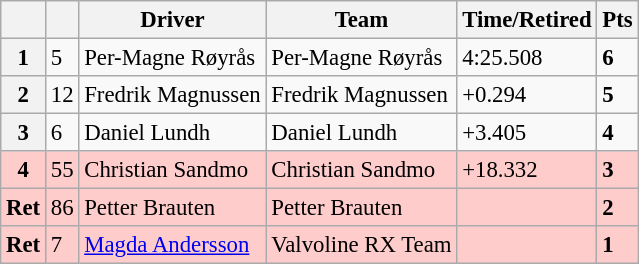<table class=wikitable style="font-size:95%">
<tr>
<th></th>
<th></th>
<th>Driver</th>
<th>Team</th>
<th>Time/Retired</th>
<th>Pts</th>
</tr>
<tr>
<th>1</th>
<td>5</td>
<td> Per-Magne Røyrås</td>
<td>Per-Magne Røyrås</td>
<td>4:25.508</td>
<td><strong>6</strong></td>
</tr>
<tr>
<th>2</th>
<td>12</td>
<td> Fredrik Magnussen</td>
<td>Fredrik Magnussen</td>
<td>+0.294</td>
<td><strong>5</strong></td>
</tr>
<tr>
<th>3</th>
<td>6</td>
<td> Daniel Lundh</td>
<td>Daniel Lundh</td>
<td>+3.405</td>
<td><strong>4</strong></td>
</tr>
<tr>
<th style="background:#ffcccc;">4</th>
<td style="background:#ffcccc;">55</td>
<td style="background:#ffcccc;"> Christian Sandmo</td>
<td style="background:#ffcccc;">Christian Sandmo</td>
<td style="background:#ffcccc;">+18.332</td>
<td style="background:#ffcccc;"><strong>3</strong></td>
</tr>
<tr>
<th style="background:#ffcccc;">Ret</th>
<td style="background:#ffcccc;">86</td>
<td style="background:#ffcccc;"> Petter Brauten</td>
<td style="background:#ffcccc;">Petter Brauten</td>
<td style="background:#ffcccc;"></td>
<td style="background:#ffcccc;"><strong>2</strong></td>
</tr>
<tr>
<th style="background:#ffcccc;">Ret</th>
<td style="background:#ffcccc;">7</td>
<td style="background:#ffcccc;"> <a href='#'>Magda Andersson</a></td>
<td style="background:#ffcccc;">Valvoline RX Team</td>
<td style="background:#ffcccc;"></td>
<td style="background:#ffcccc;"><strong>1</strong></td>
</tr>
</table>
